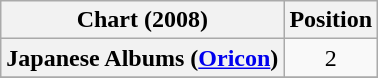<table class="wikitable plainrowheaders" style="text-align:center">
<tr>
<th scope="col">Chart (2008)</th>
<th scope="col">Position</th>
</tr>
<tr>
<th scope="row">Japanese Albums (<a href='#'>Oricon</a>)</th>
<td>2</td>
</tr>
<tr>
</tr>
</table>
